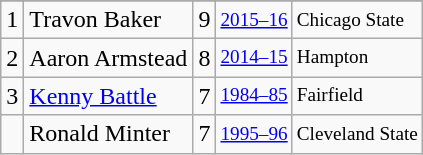<table class="wikitable">
<tr>
</tr>
<tr>
<td>1</td>
<td>Travon Baker</td>
<td>9</td>
<td style="font-size:80%;"><a href='#'>2015–16</a></td>
<td style="font-size:80%;">Chicago State</td>
</tr>
<tr>
<td>2</td>
<td>Aaron Armstead</td>
<td>8</td>
<td style="font-size:80%;"><a href='#'>2014–15</a></td>
<td style="font-size:80%;">Hampton</td>
</tr>
<tr>
<td>3</td>
<td><a href='#'>Kenny Battle</a></td>
<td>7</td>
<td style="font-size:80%;"><a href='#'>1984–85</a></td>
<td style="font-size:80%;">Fairfield</td>
</tr>
<tr>
<td></td>
<td>Ronald Minter</td>
<td>7</td>
<td style="font-size:80%;"><a href='#'>1995–96</a></td>
<td style="font-size:80%;">Cleveland State</td>
</tr>
</table>
